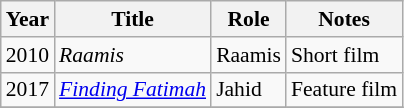<table class="wikitable" style="font-size: 90%;">
<tr>
<th>Year</th>
<th>Title</th>
<th>Role</th>
<th>Notes</th>
</tr>
<tr>
<td rowspan="1">2010</td>
<td><em>Raamis</em></td>
<td>Raamis</td>
<td>Short film</td>
</tr>
<tr>
<td rowspan="1">2017</td>
<td><em><a href='#'>Finding Fatimah</a></em></td>
<td>Jahid</td>
<td>Feature film</td>
</tr>
<tr>
</tr>
</table>
